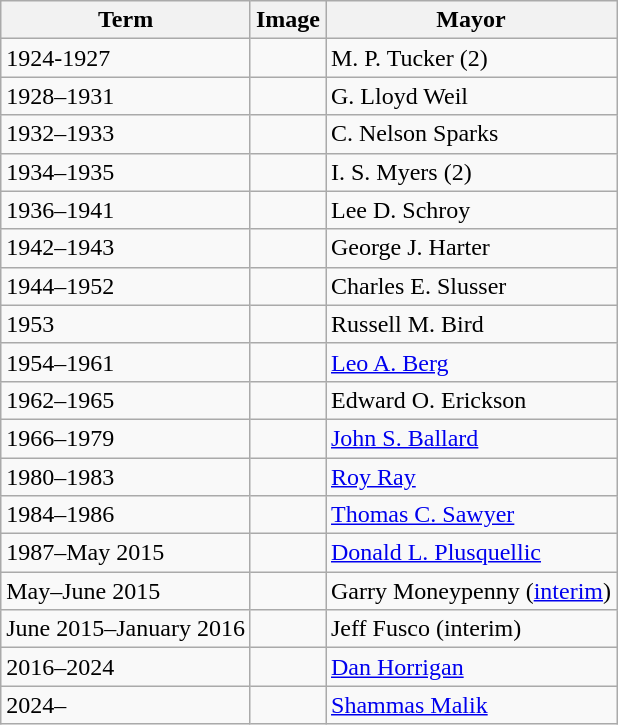<table class="wikitable">
<tr>
<th>Term</th>
<th>Image</th>
<th>Mayor</th>
</tr>
<tr>
<td>1924-1927</td>
<td></td>
<td>M. P. Tucker (2)</td>
</tr>
<tr>
<td>1928–1931</td>
<td></td>
<td>G. Lloyd Weil</td>
</tr>
<tr>
<td>1932–1933</td>
<td></td>
<td>C. Nelson Sparks</td>
</tr>
<tr>
<td>1934–1935</td>
<td></td>
<td>I. S. Myers (2)</td>
</tr>
<tr>
<td>1936–1941</td>
<td></td>
<td>Lee D. Schroy</td>
</tr>
<tr>
<td>1942–1943</td>
<td></td>
<td>George J. Harter</td>
</tr>
<tr>
<td>1944–1952</td>
<td></td>
<td>Charles E. Slusser</td>
</tr>
<tr>
<td>1953</td>
<td></td>
<td>Russell M. Bird</td>
</tr>
<tr>
<td>1954–1961</td>
<td></td>
<td><a href='#'>Leo A. Berg</a></td>
</tr>
<tr>
<td>1962–1965</td>
<td></td>
<td>Edward O. Erickson</td>
</tr>
<tr>
<td>1966–1979</td>
<td></td>
<td><a href='#'>John S. Ballard</a></td>
</tr>
<tr>
<td>1980–1983</td>
<td></td>
<td><a href='#'>Roy Ray</a></td>
</tr>
<tr>
<td>1984–1986</td>
<td></td>
<td><a href='#'>Thomas C. Sawyer</a></td>
</tr>
<tr>
<td>1987–May 2015</td>
<td></td>
<td><a href='#'>Donald L. Plusquellic</a></td>
</tr>
<tr>
<td>May–June 2015</td>
<td></td>
<td>Garry Moneypenny (<a href='#'>interim</a>)</td>
</tr>
<tr>
<td>June 2015–January 2016</td>
<td></td>
<td>Jeff Fusco (interim)</td>
</tr>
<tr>
<td>2016–2024</td>
<td></td>
<td><a href='#'>Dan Horrigan</a></td>
</tr>
<tr>
<td>2024–</td>
<td></td>
<td><a href='#'>Shammas Malik</a></td>
</tr>
</table>
